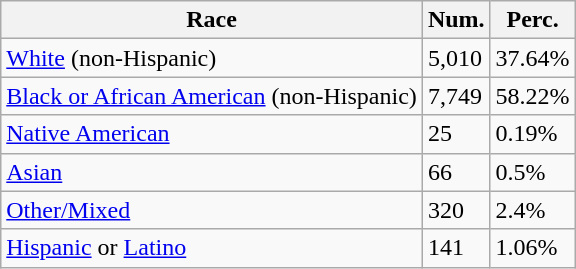<table class="wikitable">
<tr>
<th>Race</th>
<th>Num.</th>
<th>Perc.</th>
</tr>
<tr>
<td><a href='#'>White</a> (non-Hispanic)</td>
<td>5,010</td>
<td>37.64%</td>
</tr>
<tr>
<td><a href='#'>Black or African American</a> (non-Hispanic)</td>
<td>7,749</td>
<td>58.22%</td>
</tr>
<tr>
<td><a href='#'>Native American</a></td>
<td>25</td>
<td>0.19%</td>
</tr>
<tr>
<td><a href='#'>Asian</a></td>
<td>66</td>
<td>0.5%</td>
</tr>
<tr>
<td><a href='#'>Other/Mixed</a></td>
<td>320</td>
<td>2.4%</td>
</tr>
<tr>
<td><a href='#'>Hispanic</a> or <a href='#'>Latino</a></td>
<td>141</td>
<td>1.06%</td>
</tr>
</table>
